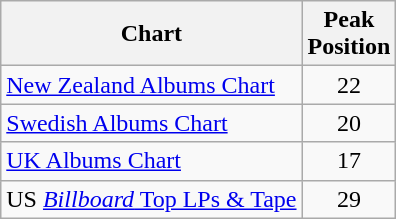<table class="wikitable sortable" style="text-align:center;">
<tr>
<th>Chart</th>
<th>Peak<br>Position</th>
</tr>
<tr>
<td align="left"><a href='#'>New Zealand Albums Chart</a></td>
<td>22</td>
</tr>
<tr>
<td align="left"><a href='#'>Swedish Albums Chart</a></td>
<td>20</td>
</tr>
<tr>
<td align="left"><a href='#'>UK Albums Chart</a></td>
<td>17</td>
</tr>
<tr>
<td align="left">US <a href='#'><em>Billboard</em> Top LPs & Tape</a></td>
<td>29</td>
</tr>
</table>
